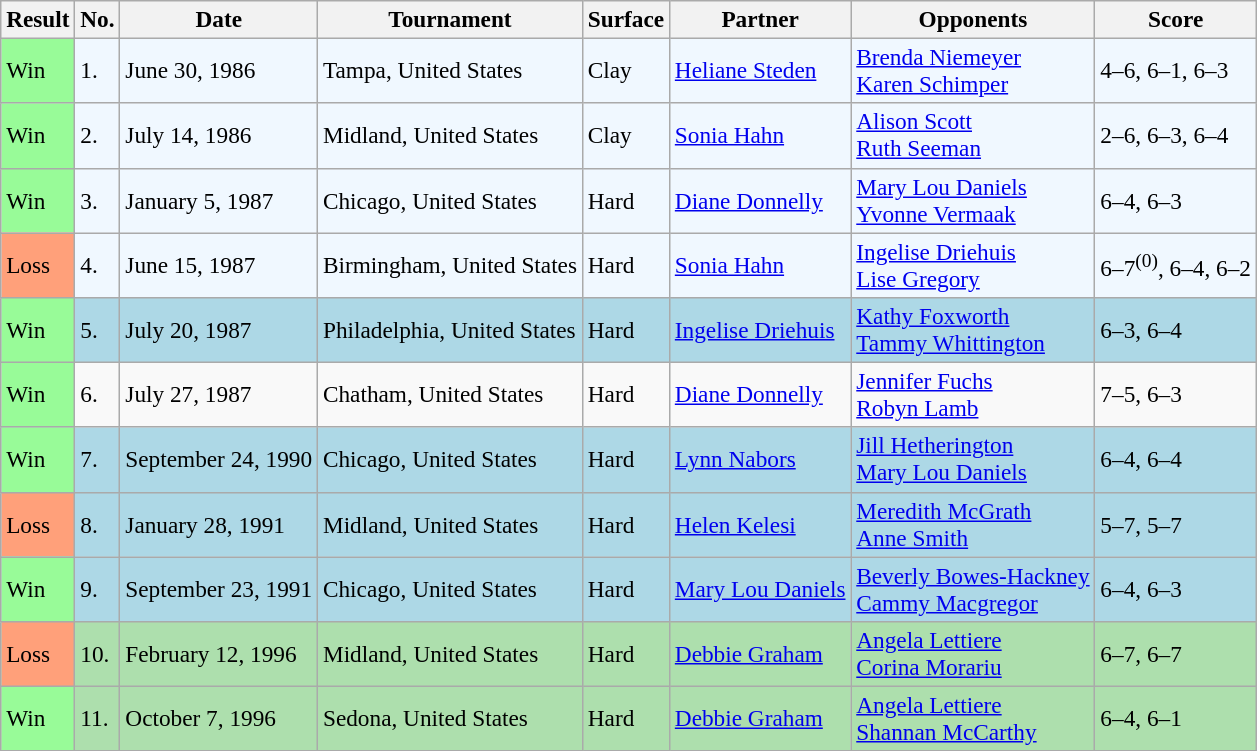<table class="sortable wikitable" style=font-size:97%>
<tr>
<th>Result</th>
<th>No.</th>
<th>Date</th>
<th>Tournament</th>
<th>Surface</th>
<th>Partner</th>
<th>Opponents</th>
<th>Score</th>
</tr>
<tr style="background:#f0f8ff;">
<td style="background:#98fb98;">Win</td>
<td>1.</td>
<td>June 30, 1986</td>
<td>Tampa, United States</td>
<td>Clay</td>
<td> <a href='#'>Heliane Steden</a></td>
<td> <a href='#'>Brenda Niemeyer</a> <br>  <a href='#'>Karen Schimper</a></td>
<td>4–6, 6–1, 6–3</td>
</tr>
<tr style="background:#f0f8ff;">
<td style="background:#98fb98;">Win</td>
<td>2.</td>
<td>July 14, 1986</td>
<td>Midland, United States</td>
<td>Clay</td>
<td> <a href='#'>Sonia Hahn</a></td>
<td> <a href='#'>Alison Scott</a> <br>  <a href='#'>Ruth Seeman</a></td>
<td>2–6, 6–3, 6–4</td>
</tr>
<tr style="background:#f0f8ff;">
<td style="background:#98fb98;">Win</td>
<td>3.</td>
<td>January 5, 1987</td>
<td>Chicago, United States</td>
<td>Hard</td>
<td> <a href='#'>Diane Donnelly</a></td>
<td> <a href='#'>Mary Lou Daniels</a> <br>  <a href='#'>Yvonne Vermaak</a></td>
<td>6–4, 6–3</td>
</tr>
<tr style="background:#f0f8ff;">
<td style="background:#ffa07a;">Loss</td>
<td>4.</td>
<td>June 15, 1987</td>
<td>Birmingham, United States</td>
<td>Hard</td>
<td> <a href='#'>Sonia Hahn</a></td>
<td> <a href='#'>Ingelise Driehuis</a> <br>  <a href='#'>Lise Gregory</a></td>
<td>6–7<sup>(0)</sup>, 6–4, 6–2</td>
</tr>
<tr style="background:lightblue;">
<td style="background:#98fb98;">Win</td>
<td>5.</td>
<td>July 20, 1987</td>
<td>Philadelphia, United States</td>
<td>Hard</td>
<td> <a href='#'>Ingelise Driehuis</a></td>
<td> <a href='#'>Kathy Foxworth</a> <br>  <a href='#'>Tammy Whittington</a></td>
<td>6–3, 6–4</td>
</tr>
<tr>
<td style="background:#98fb98;">Win</td>
<td>6.</td>
<td>July 27, 1987</td>
<td>Chatham, United States</td>
<td>Hard</td>
<td> <a href='#'>Diane Donnelly</a></td>
<td> <a href='#'>Jennifer Fuchs</a> <br>  <a href='#'>Robyn Lamb</a></td>
<td>7–5, 6–3</td>
</tr>
<tr style="background:lightblue;">
<td style="background:#98fb98;">Win</td>
<td>7.</td>
<td>September 24, 1990</td>
<td>Chicago, United States</td>
<td>Hard</td>
<td> <a href='#'>Lynn Nabors</a></td>
<td> <a href='#'>Jill Hetherington</a> <br>  <a href='#'>Mary Lou Daniels</a></td>
<td>6–4, 6–4</td>
</tr>
<tr style="background:lightblue;">
<td style="background:#ffa07a;">Loss</td>
<td>8.</td>
<td>January 28, 1991</td>
<td>Midland, United States</td>
<td>Hard</td>
<td> <a href='#'>Helen Kelesi</a></td>
<td> <a href='#'>Meredith McGrath</a> <br>  <a href='#'>Anne Smith</a></td>
<td>5–7, 5–7</td>
</tr>
<tr style="background:lightblue;">
<td style="background:#98fb98;">Win</td>
<td>9.</td>
<td>September 23, 1991</td>
<td>Chicago, United States</td>
<td>Hard</td>
<td> <a href='#'>Mary Lou Daniels</a></td>
<td> <a href='#'>Beverly Bowes-Hackney</a> <br>  <a href='#'>Cammy Macgregor</a></td>
<td>6–4, 6–3</td>
</tr>
<tr style="background:#addfad;">
<td style="background:#ffa07a;">Loss</td>
<td>10.</td>
<td>February 12, 1996</td>
<td>Midland, United States</td>
<td>Hard</td>
<td> <a href='#'>Debbie Graham</a></td>
<td> <a href='#'>Angela Lettiere</a> <br>  <a href='#'>Corina Morariu</a></td>
<td>6–7, 6–7</td>
</tr>
<tr style="background:#addfad;">
<td style="background:#98fb98;">Win</td>
<td>11.</td>
<td>October 7, 1996</td>
<td>Sedona, United States</td>
<td>Hard</td>
<td> <a href='#'>Debbie Graham</a></td>
<td> <a href='#'>Angela Lettiere</a> <br>  <a href='#'>Shannan McCarthy</a></td>
<td>6–4, 6–1</td>
</tr>
</table>
